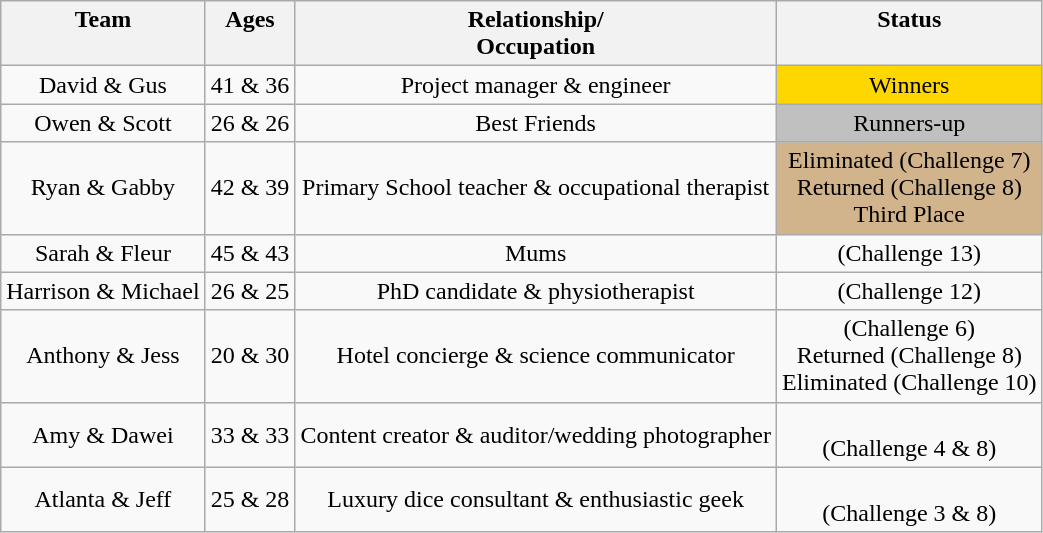<table class="wikitable" style="text-align:center">
<tr valign="top">
<th>Team</th>
<th>Ages</th>
<th>Relationship/<br>Occupation</th>
<th>Status</th>
</tr>
<tr>
<td>David & Gus</td>
<td>41 & 36</td>
<td>Project manager & engineer</td>
<td style="background:gold">Winners</td>
</tr>
<tr>
<td>Owen & Scott</td>
<td>26 & 26</td>
<td>Best Friends</td>
<td style="background:silver">Runners-up</td>
</tr>
<tr>
<td>Ryan & Gabby</td>
<td>42 & 39</td>
<td>Primary School teacher & occupational therapist</td>
<td style="background:tan">Eliminated (Challenge 7)<br>Returned (Challenge 8)<br>Third Place</td>
</tr>
<tr>
<td>Sarah & Fleur</td>
<td>45 & 43</td>
<td>Mums</td>
<td>  (Challenge 13)</td>
</tr>
<tr>
<td>Harrison & Michael</td>
<td>26 & 25</td>
<td>PhD candidate & physiotherapist</td>
<td> (Challenge 12)</td>
</tr>
<tr>
<td>Anthony & Jess</td>
<td>20 & 30</td>
<td>Hotel concierge & science communicator</td>
<td> (Challenge 6)<br>Returned (Challenge 8)<br>Eliminated (Challenge 10)</td>
</tr>
<tr>
<td>Amy & Dawei</td>
<td>33 & 33</td>
<td>Content creator & auditor/wedding photographer</td>
<td><br>(Challenge 4 & 8)</td>
</tr>
<tr>
<td>Atlanta & Jeff</td>
<td>25 & 28</td>
<td>Luxury dice consultant & enthusiastic geek</td>
<td><br>(Challenge 3 & 8)</td>
</tr>
</table>
